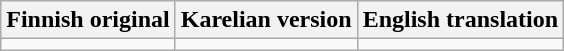<table class="wikitable">
<tr>
<th>Finnish original</th>
<th>Karelian version</th>
<th>English translation</th>
</tr>
<tr style="vertical-align:top;text-align:center;white-space:nowrap;">
<td></td>
<td></td>
<td></td>
</tr>
</table>
